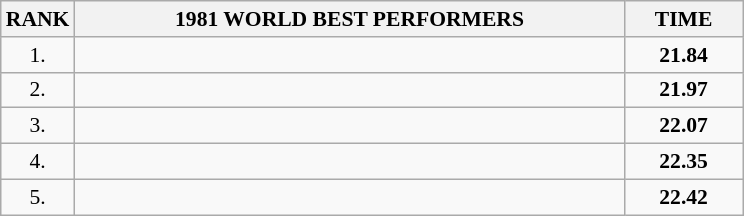<table class="wikitable" style="border-collapse: collapse; font-size: 90%;">
<tr>
<th>RANK</th>
<th align="center" style="width: 25em">1981 WORLD BEST PERFORMERS</th>
<th align="center" style="width: 5em">TIME</th>
</tr>
<tr>
<td align="center">1.</td>
<td></td>
<td align="center"><strong>21.84</strong></td>
</tr>
<tr>
<td align="center">2.</td>
<td></td>
<td align="center"><strong>21.97</strong></td>
</tr>
<tr>
<td align="center">3.</td>
<td></td>
<td align="center"><strong>22.07</strong></td>
</tr>
<tr>
<td align="center">4.</td>
<td></td>
<td align="center"><strong>22.35</strong></td>
</tr>
<tr>
<td align="center">5.</td>
<td></td>
<td align="center"><strong>22.42</strong></td>
</tr>
</table>
